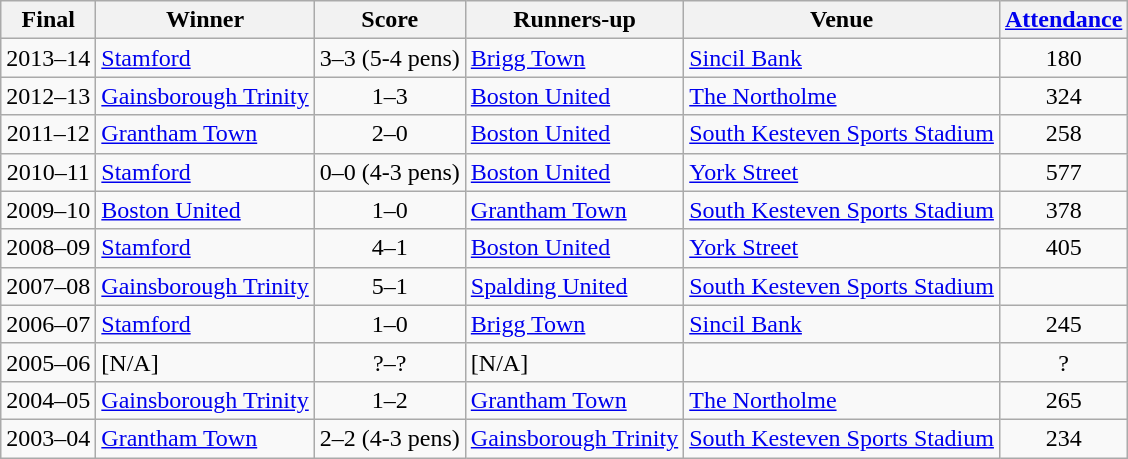<table class="sortable wikitable">
<tr>
<th>Final</th>
<th>Winner</th>
<th>Score</th>
<th>Runners-up</th>
<th>Venue</th>
<th><a href='#'>Attendance</a></th>
</tr>
<tr>
<td align=center>2013–14</td>
<td><a href='#'>Stamford</a></td>
<td align=center>3–3 (5-4 pens)</td>
<td><a href='#'>Brigg Town</a></td>
<td><a href='#'>Sincil Bank</a></td>
<td align=center>180</td>
</tr>
<tr>
<td align=center>2012–13</td>
<td><a href='#'>Gainsborough Trinity</a></td>
<td align=center>1–3</td>
<td><a href='#'>Boston United</a></td>
<td><a href='#'>The Northolme</a></td>
<td align=center>324</td>
</tr>
<tr>
<td align=center>2011–12</td>
<td><a href='#'>Grantham Town</a></td>
<td align=center>2–0</td>
<td><a href='#'>Boston United</a></td>
<td><a href='#'>South Kesteven Sports Stadium</a></td>
<td align=center>258</td>
</tr>
<tr>
<td align=center>2010–11</td>
<td><a href='#'>Stamford</a></td>
<td align=center>0–0 (4-3 pens)</td>
<td><a href='#'>Boston United</a></td>
<td><a href='#'>York Street</a></td>
<td align=center>577</td>
</tr>
<tr>
<td align=center>2009–10</td>
<td><a href='#'>Boston United</a></td>
<td align=center>1–0</td>
<td><a href='#'>Grantham Town</a></td>
<td><a href='#'>South Kesteven Sports Stadium</a></td>
<td align=center>378</td>
</tr>
<tr>
<td align=center>2008–09</td>
<td><a href='#'>Stamford</a></td>
<td align=center>4–1</td>
<td><a href='#'>Boston United</a></td>
<td><a href='#'>York Street</a></td>
<td align=center>405</td>
</tr>
<tr>
<td align=center>2007–08</td>
<td><a href='#'>Gainsborough Trinity</a></td>
<td align=center>5–1</td>
<td><a href='#'>Spalding United</a></td>
<td><a href='#'>South Kesteven Sports Stadium</a></td>
<td align=center></td>
</tr>
<tr>
<td align=center>2006–07</td>
<td><a href='#'>Stamford</a></td>
<td align=center>1–0</td>
<td><a href='#'>Brigg Town</a></td>
<td><a href='#'>Sincil Bank</a></td>
<td align=center>245</td>
</tr>
<tr>
<td align=center>2005–06</td>
<td>[N/A]</td>
<td align=center>?–?</td>
<td>[N/A]</td>
<td></td>
<td align=center>?</td>
</tr>
<tr>
<td align=center>2004–05</td>
<td><a href='#'>Gainsborough Trinity</a></td>
<td align=center>1–2</td>
<td><a href='#'>Grantham Town</a></td>
<td><a href='#'>The Northolme</a></td>
<td align=center>265</td>
</tr>
<tr>
<td align=center>2003–04</td>
<td><a href='#'>Grantham Town</a></td>
<td align=center>2–2 (4-3 pens)</td>
<td><a href='#'>Gainsborough Trinity</a></td>
<td><a href='#'>South Kesteven Sports Stadium</a></td>
<td align=center>234</td>
</tr>
</table>
